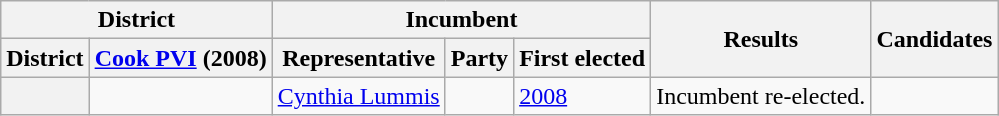<table class=wikitable>
<tr>
<th colspan=2>District</th>
<th colspan=3>Incumbent</th>
<th rowspan=2>Results</th>
<th rowspan=2>Candidates</th>
</tr>
<tr valign=bottom>
<th>District</th>
<th><a href='#'>Cook PVI</a> (2008)</th>
<th>Representative</th>
<th>Party</th>
<th>First elected</th>
</tr>
<tr>
<th></th>
<td></td>
<td><a href='#'>Cynthia Lummis</a></td>
<td></td>
<td><a href='#'>2008</a></td>
<td>Incumbent re-elected.</td>
<td nowrap></td>
</tr>
</table>
